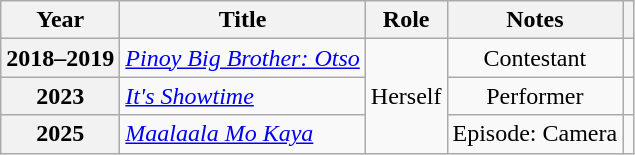<table class="wikitable plainrowheaders" style="text-align:center">
<tr>
<th scope="col">Year</th>
<th scope="col">Title</th>
<th scope="col">Role</th>
<th scope="col">Notes</th>
<th class="unsortable"></th>
</tr>
<tr>
<th scope="row" rowspan="1">2018–2019</th>
<td style="text-align:left"><em><a href='#'>Pinoy Big Brother: Otso</a></em></td>
<td rowspan="3">Herself</td>
<td>Contestant</td>
<td></td>
</tr>
<tr>
<th scope="row" rowspan="1">2023</th>
<td style="text-align:left"><em><a href='#'>It's Showtime</a></em></td>
<td>Performer</td>
<td></td>
</tr>
<tr>
<th scope="row" rowspan="1">2025</th>
<td style="text-align:left"><em><a href='#'>Maalaala Mo Kaya</a></em></td>
<td>Episode: Camera</td>
<td></td>
</tr>
</table>
